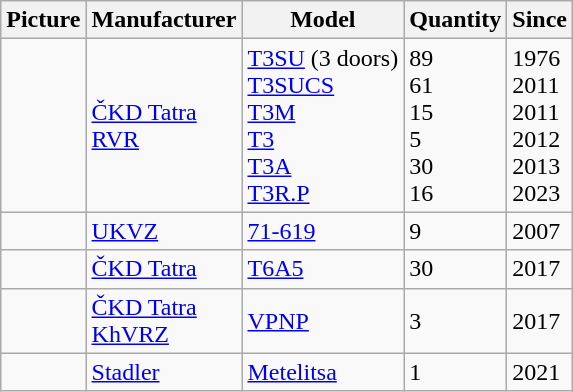<table class="wikitable sortable">
<tr>
<th>Picture</th>
<th>Manufacturer</th>
<th>Model</th>
<th>Quantity</th>
<th>Since</th>
</tr>
<tr>
<td></td>
<td> <a href='#'>ČKD Tatra</a><br> <a href='#'>RVR</a></td>
<td><a href='#'>T3SU</a> (3 doors)<br><a href='#'>T3SUCS</a><br><a href='#'>T3M</a><br><a href='#'>T3</a><br><a href='#'>T3A</a><br><a href='#'>T3R.P</a></td>
<td>89<br>61<br>15<br>5<br>30<br>16</td>
<td>1976<br>2011<br>2011<br>2012<br>2013<br>2023</td>
</tr>
<tr>
<td></td>
<td> <a href='#'>UKVZ</a></td>
<td><a href='#'>71-619</a></td>
<td>9</td>
<td>2007</td>
</tr>
<tr>
<td></td>
<td> <a href='#'>ČKD Tatra</a></td>
<td><a href='#'>T6A5</a></td>
<td>30</td>
<td>2017</td>
</tr>
<tr>
<td></td>
<td> <a href='#'>ČKD Tatra</a><br> <a href='#'>KhVRZ</a></td>
<td><a href='#'>VPNP</a></td>
<td>3</td>
<td>2017</td>
</tr>
<tr>
<td></td>
<td> <a href='#'>Stadler</a></td>
<td><a href='#'>Metelitsa</a></td>
<td>1</td>
<td>2021</td>
</tr>
</table>
